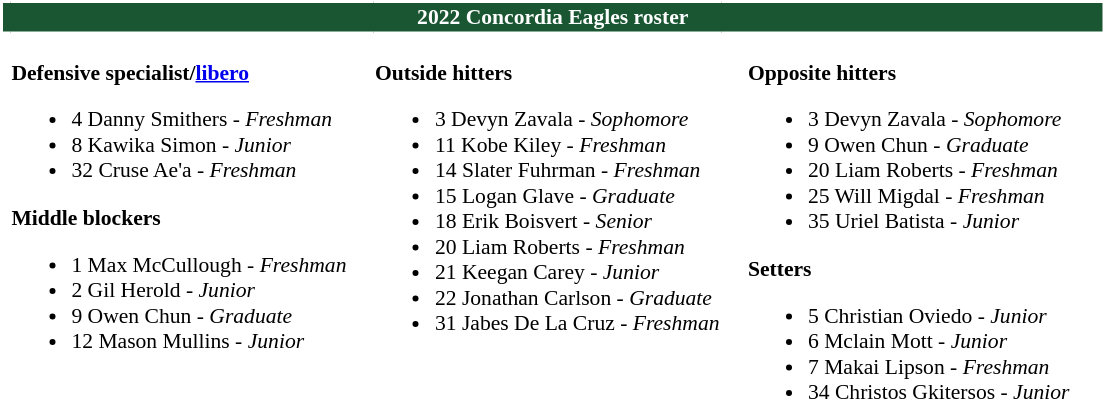<table class="toccolours" style="border-collapse:collapse; font-size:90%;">
<tr>
<td colspan="7" style="text-align:center; background:#1A5632; color:#FFFFFF; border: 2px solid #FFFFFF;"><strong>2022 Concordia Eagles roster</strong></td>
</tr>
<tr>
</tr>
<tr>
<td width="03"> </td>
<td valign="top"><br><strong>Defensive specialist/<a href='#'>libero</a></strong><ul><li>4 Danny Smithers - <em>Freshman</em></li><li>8 Kawika Simon - <em>Junior</em></li><li>32 Cruse Ae'a - <em> Freshman</em></li></ul><strong>Middle blockers</strong><ul><li>1 Max McCullough - <em>Freshman</em></li><li>2 Gil Herold - <em>Junior</em></li><li>9 Owen Chun - <em>Graduate</em></li><li>12 Mason Mullins - <em> Junior</em></li></ul></td>
<td width="15"> </td>
<td valign="top"><br><strong>Outside hitters</strong><ul><li>3 Devyn Zavala - <em> Sophomore</em></li><li>11 Kobe Kiley - <em>Freshman</em></li><li>14 Slater Fuhrman - <em>Freshman</em></li><li>15 Logan Glave - <em>Graduate</em></li><li>18 Erik Boisvert - <em>Senior</em></li><li>20 Liam Roberts - <em> Freshman</em></li><li>21 Keegan Carey - <em> Junior</em></li><li>22 Jonathan Carlson - <em>Graduate</em></li><li>31 Jabes De La Cruz - <em>Freshman</em></li></ul></td>
<td width="15"> </td>
<td valign="top"><br><strong>Opposite hitters</strong><ul><li>3 Devyn Zavala - <em> Sophomore</em></li><li>9 Owen Chun - <em>Graduate</em></li><li>20 Liam Roberts - <em> Freshman</em></li><li>25 Will Migdal -<em> Freshman</em></li><li>35 Uriel Batista - <em>Junior</em></li></ul><strong>Setters</strong><ul><li>5 Christian Oviedo - <em>Junior</em></li><li>6 Mclain Mott - <em>Junior</em></li><li>7 Makai Lipson - <em>Freshman</em></li><li>34 Christos Gkitersos - <em>Junior</em></li></ul></td>
<td width="20"> </td>
</tr>
</table>
